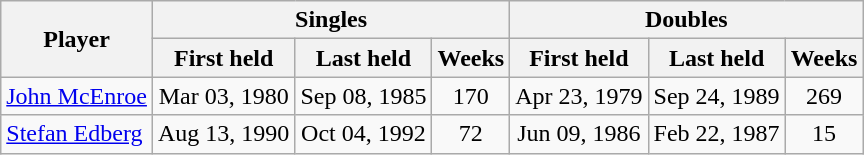<table class="wikitable" style="text-align: center;">
<tr>
<th rowspan="2">Player</th>
<th colspan="3">Singles</th>
<th colspan="3">Doubles</th>
</tr>
<tr>
<th>First held</th>
<th>Last held</th>
<th>Weeks</th>
<th>First held</th>
<th>Last held</th>
<th>Weeks</th>
</tr>
<tr>
<td style="text-align: left;"> <a href='#'>John McEnroe</a></td>
<td>Mar 03, 1980</td>
<td>Sep 08, 1985</td>
<td>170</td>
<td>Apr 23, 1979</td>
<td>Sep 24, 1989</td>
<td>269</td>
</tr>
<tr>
<td style="text-align: left;"> <a href='#'>Stefan Edberg</a></td>
<td>Aug 13, 1990</td>
<td>Oct 04, 1992</td>
<td>72</td>
<td>Jun 09, 1986</td>
<td>Feb 22, 1987</td>
<td>15</td>
</tr>
</table>
